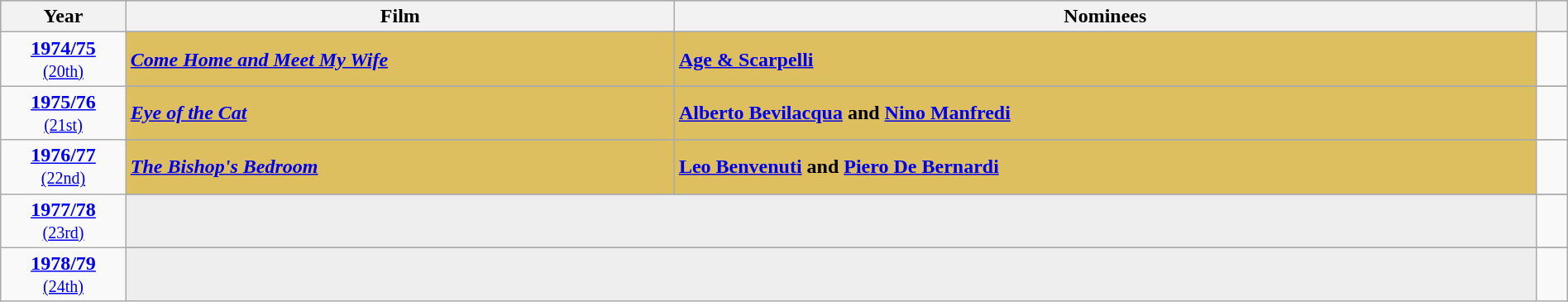<table class="wikitable" style="width:100%">
<tr bgcolor="#bebebe">
<th width="8%">Year</th>
<th width="35%">Film</th>
<th width="55%">Nominees</th>
<th width="2%" class="unstable"></th>
</tr>
<tr>
<td rowspan=2 style="text-align:center"><strong><a href='#'>1974/75</a></strong><br><small><a href='#'>(20th)</a></small></td>
</tr>
<tr>
<td style="background:#DDBF5F"><strong><em><a href='#'>Come Home and Meet My Wife</a></em></strong></td>
<td style="background:#DDBF5F"><strong><a href='#'>Age & Scarpelli</a></strong></td>
<td style="text-align:center"></td>
</tr>
<tr>
<td rowspan=2 style="text-align:center"><strong><a href='#'>1975/76</a></strong><br><small><a href='#'>(21st)</a></small></td>
</tr>
<tr>
<td style="background:#DDBF5F"><strong><em><a href='#'>Eye of the Cat</a></em></strong></td>
<td style="background:#DDBF5F"><strong><a href='#'>Alberto Bevilacqua</a> and <a href='#'>Nino Manfredi</a></strong></td>
<td style="text-align:center"></td>
</tr>
<tr>
<td rowspan=2 style="text-align:center"><strong><a href='#'>1976/77</a></strong><br><small><a href='#'>(22nd)</a></small></td>
</tr>
<tr>
<td style="background:#DDBF5F"><strong><em><a href='#'>The Bishop's Bedroom</a></em></strong></td>
<td style="background:#DDBF5F"><strong><a href='#'>Leo Benvenuti</a> and <a href='#'>Piero De Bernardi</a></strong></td>
<td style="text-align:center"></td>
</tr>
<tr>
<td rowspan=2 style="text-align:center"><strong><a href='#'>1977/78</a></strong><br><small><a href='#'>(23rd)</a></small></td>
</tr>
<tr>
<td colspan=2 style="background:#eee;"></td>
<td style="text-align:center"></td>
</tr>
<tr>
<td rowspan=2 style="text-align:center"><strong><a href='#'>1978/79</a></strong><br><small><a href='#'>(24th)</a></small></td>
</tr>
<tr>
<td colspan=2 style="background:#eee;"></td>
<td style="text-align:center"></td>
</tr>
</table>
